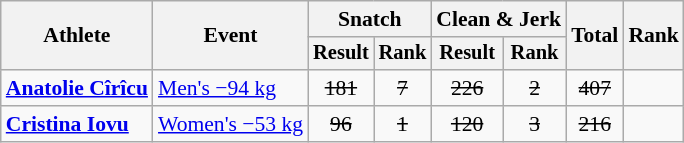<table class="wikitable" style="font-size:90%">
<tr>
<th rowspan="2">Athlete</th>
<th rowspan="2">Event</th>
<th colspan="2">Snatch</th>
<th colspan="2">Clean & Jerk</th>
<th rowspan="2">Total</th>
<th rowspan="2">Rank</th>
</tr>
<tr style="font-size:95%">
<th>Result</th>
<th>Rank</th>
<th>Result</th>
<th>Rank</th>
</tr>
<tr align=center>
<td align=left><strong><a href='#'>Anatolie Cîrîcu</a></strong></td>
<td align=left><a href='#'>Men's −94 kg</a></td>
<td><s>181</s></td>
<td><s>7</s></td>
<td><s>226</s></td>
<td><s>2</s></td>
<td><s>407</s></td>
<td></td>
</tr>
<tr align=center>
<td align=left><strong><a href='#'>Cristina Iovu</a></strong></td>
<td align=left><a href='#'>Women's −53 kg</a></td>
<td><s>96</s></td>
<td><s>1</s></td>
<td><s>120</s></td>
<td><s>3</s></td>
<td><s>216</s></td>
<td></td>
</tr>
</table>
